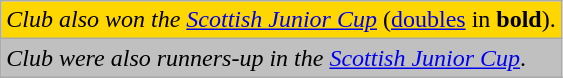<table class="wikitable" style="text-align: left;">
<tr>
<td bgcolor=gold><em>Club also won the <a href='#'>Scottish Junior Cup</a></em> (<a href='#'>doubles</a> in <strong>bold</strong>).</td>
</tr>
<tr>
<td bgcolor=silver><em>Club were also runners-up in the <a href='#'>Scottish Junior Cup</a></em>.</td>
</tr>
<tr>
</tr>
</table>
